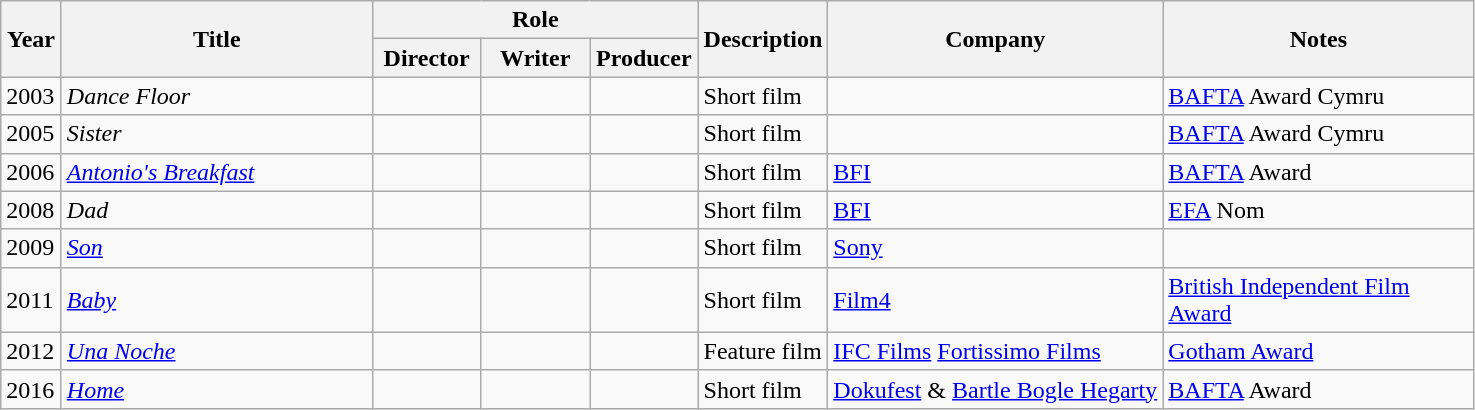<table class="wikitable">
<tr>
<th rowspan=2 width=33>Year</th>
<th rowspan=2 width=200>Title</th>
<th colspan=3>Role</th>
<th rowspan=2>Description</th>
<th rowspan=2>Company</th>
<th rowspan=2 width=200>Notes</th>
</tr>
<tr>
<th width=65>Director</th>
<th width=65>Writer</th>
<th width=65>Producer</th>
</tr>
<tr>
<td>2003</td>
<td><em>Dance Floor</em></td>
<td></td>
<td></td>
<td></td>
<td>Short film</td>
<td></td>
<td><a href='#'>BAFTA</a> Award Cymru</td>
</tr>
<tr>
<td>2005</td>
<td><em>Sister</em></td>
<td></td>
<td></td>
<td></td>
<td>Short film</td>
<td></td>
<td><a href='#'>BAFTA</a> Award Cymru</td>
</tr>
<tr>
<td>2006</td>
<td><em><a href='#'>Antonio's Breakfast</a></em></td>
<td></td>
<td></td>
<td></td>
<td>Short film</td>
<td><a href='#'>BFI</a></td>
<td><a href='#'>BAFTA</a> Award</td>
</tr>
<tr>
<td>2008</td>
<td><em>Dad</em></td>
<td></td>
<td></td>
<td></td>
<td>Short film</td>
<td><a href='#'>BFI</a></td>
<td><a href='#'>EFA</a> Nom</td>
</tr>
<tr>
<td>2009</td>
<td><em><a href='#'>Son</a></em></td>
<td></td>
<td></td>
<td></td>
<td>Short film</td>
<td><a href='#'>Sony</a></td>
<td></td>
</tr>
<tr>
<td>2011</td>
<td><em><a href='#'>Baby</a></em></td>
<td></td>
<td></td>
<td></td>
<td>Short film</td>
<td><a href='#'>Film4</a></td>
<td><a href='#'>British Independent Film Award</a></td>
</tr>
<tr>
<td>2012</td>
<td><em><a href='#'>Una Noche</a></em></td>
<td></td>
<td></td>
<td></td>
<td>Feature film</td>
<td><a href='#'>IFC Films</a> <a href='#'>Fortissimo Films</a></td>
<td><a href='#'>Gotham Award</a></td>
</tr>
<tr>
<td>2016</td>
<td><em><a href='#'>Home</a></em></td>
<td></td>
<td></td>
<td></td>
<td>Short film</td>
<td><a href='#'>Dokufest</a> & <a href='#'>Bartle Bogle Hegarty</a></td>
<td><a href='#'>BAFTA</a> Award</td>
</tr>
</table>
